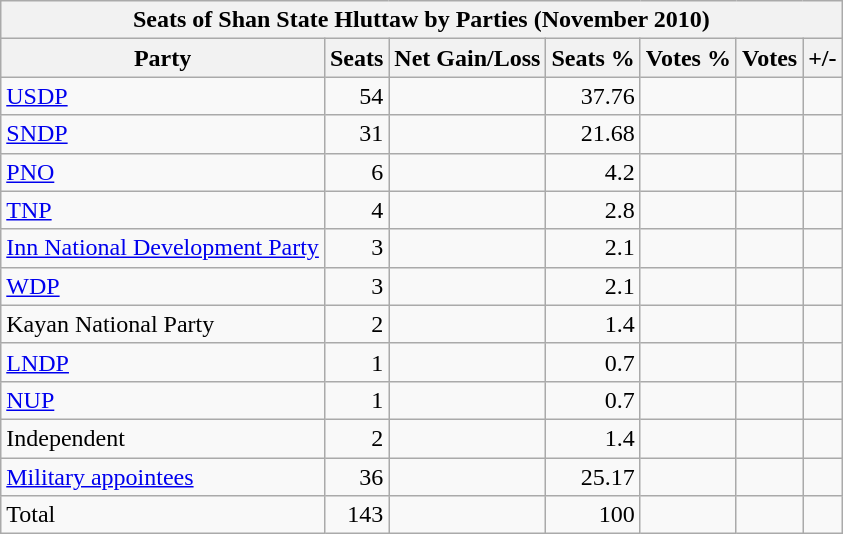<table class="wikitable" style=text-align:right>
<tr>
<th colspan="7">Seats of Shan State Hluttaw by Parties (November 2010)</th>
</tr>
<tr>
<th>Party</th>
<th>Seats</th>
<th>Net Gain/Loss</th>
<th>Seats %</th>
<th>Votes %</th>
<th>Votes</th>
<th>+/-</th>
</tr>
<tr>
<td align=left><a href='#'>USDP</a></td>
<td>54</td>
<td></td>
<td>37.76</td>
<td></td>
<td></td>
<td></td>
</tr>
<tr>
<td align=left><a href='#'>SNDP</a></td>
<td>31</td>
<td></td>
<td>21.68</td>
<td></td>
<td></td>
<td></td>
</tr>
<tr>
<td align=left><a href='#'>PNO</a></td>
<td>6</td>
<td></td>
<td>4.2</td>
<td></td>
<td></td>
<td></td>
</tr>
<tr>
<td align=left><a href='#'>TNP</a></td>
<td>4</td>
<td></td>
<td>2.8</td>
<td></td>
<td></td>
<td></td>
</tr>
<tr>
<td align=left><a href='#'>Inn National Development Party</a></td>
<td>3</td>
<td></td>
<td>2.1</td>
<td></td>
<td></td>
<td></td>
</tr>
<tr>
<td align=left><a href='#'>WDP</a></td>
<td>3</td>
<td></td>
<td>2.1</td>
<td></td>
<td></td>
<td></td>
</tr>
<tr>
<td align=left>Kayan National Party</td>
<td>2</td>
<td></td>
<td>1.4</td>
<td></td>
<td></td>
<td></td>
</tr>
<tr>
<td align=left><a href='#'>LNDP</a></td>
<td>1</td>
<td></td>
<td>0.7</td>
<td></td>
<td></td>
<td></td>
</tr>
<tr>
<td align=left><a href='#'>NUP</a></td>
<td>1</td>
<td></td>
<td>0.7</td>
<td></td>
<td></td>
<td></td>
</tr>
<tr>
<td align=left>Independent</td>
<td>2</td>
<td></td>
<td>1.4</td>
<td></td>
<td></td>
<td></td>
</tr>
<tr>
<td align=left><a href='#'>Military appointees</a></td>
<td>36</td>
<td></td>
<td>25.17</td>
<td></td>
<td></td>
<td></td>
</tr>
<tr>
<td align=left>Total</td>
<td>143</td>
<td></td>
<td>100</td>
<td></td>
<td></td>
<td></td>
</tr>
</table>
